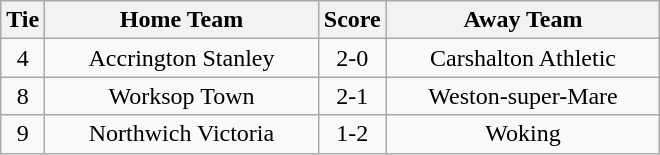<table class="wikitable" style="text-align:center;">
<tr>
<th width=20>Tie</th>
<th width=175>Home Team</th>
<th width=20>Score</th>
<th width=175>Away Team</th>
</tr>
<tr>
<td>4</td>
<td>Accrington Stanley</td>
<td>2-0</td>
<td>Carshalton Athletic</td>
</tr>
<tr>
<td>8</td>
<td>Worksop Town</td>
<td>2-1</td>
<td>Weston-super-Mare</td>
</tr>
<tr>
<td>9</td>
<td>Northwich Victoria</td>
<td>1-2</td>
<td>Woking</td>
</tr>
</table>
